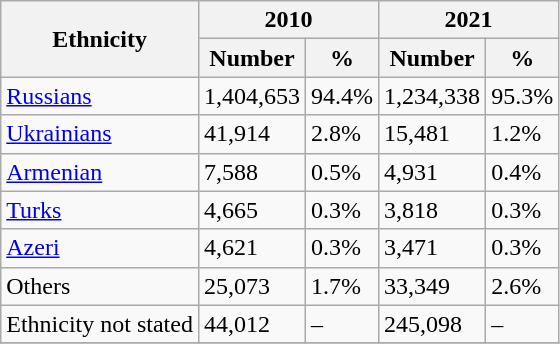<table class="wikitable">
<tr>
<th rowspan="2">Ethnicity</th>
<th colspan="2">2010</th>
<th colspan="2">2021</th>
</tr>
<tr>
<th>Number</th>
<th>%</th>
<th>Number</th>
<th>%</th>
</tr>
<tr>
<td><a href='#'>Russians</a></td>
<td>1,404,653</td>
<td>94.4%</td>
<td>1,234,338</td>
<td>95.3%</td>
</tr>
<tr>
<td><a href='#'>Ukrainians</a></td>
<td>41,914</td>
<td>2.8%</td>
<td>15,481</td>
<td>1.2%</td>
</tr>
<tr>
<td><a href='#'>Armenian</a></td>
<td>7,588</td>
<td>0.5%</td>
<td>4,931</td>
<td>0.4%</td>
</tr>
<tr>
<td><a href='#'>Turks</a></td>
<td>4,665</td>
<td>0.3%</td>
<td>3,818</td>
<td>0.3%</td>
</tr>
<tr>
<td><a href='#'>Azeri</a></td>
<td>4,621</td>
<td>0.3%</td>
<td>3,471</td>
<td>0.3%</td>
</tr>
<tr>
<td>Others</td>
<td>25,073</td>
<td>1.7%</td>
<td>33,349</td>
<td>2.6%</td>
</tr>
<tr>
<td>Ethnicity not stated</td>
<td>44,012</td>
<td>–</td>
<td>245,098</td>
<td>–</td>
</tr>
<tr>
</tr>
</table>
